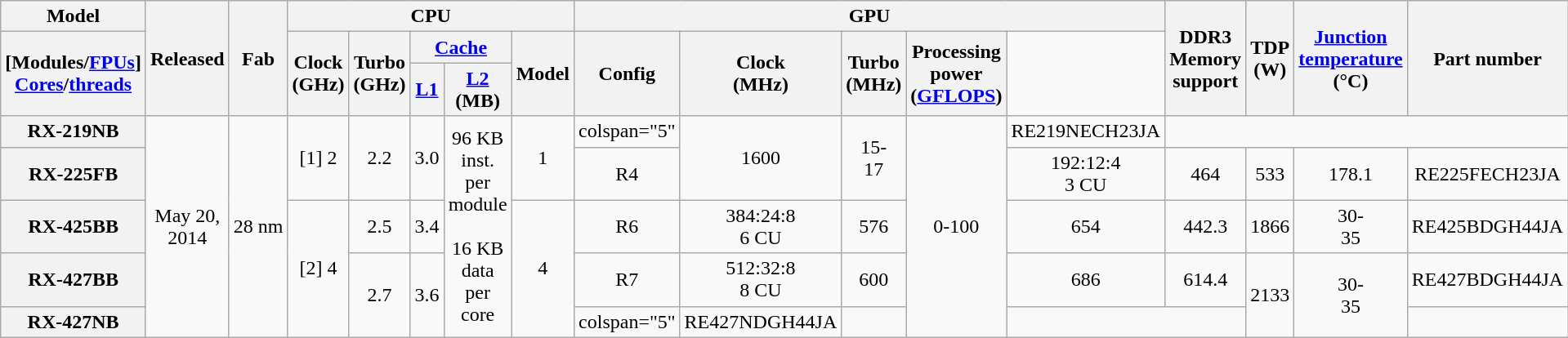<table class="wikitable sortable sort-under" style="text-align: center">
<tr>
<th>Model</th>
<th rowspan="3">Released</th>
<th rowspan="3">Fab</th>
<th colspan="5">CPU</th>
<th colspan="5">GPU</th>
<th rowspan="3">DDR3<br>Memory<br>support</th>
<th rowspan="3">TDP<br>(W)</th>
<th rowspan="3"><a href='#'>Junction temperature</a> (°C)</th>
<th rowspan="3">Part number</th>
</tr>
<tr>
<th rowspan="2">[Modules/<a href='#'>FPUs</a>]<br><a href='#'>Cores</a>/<a href='#'>threads</a></th>
<th rowspan="2">Clock<br>(GHz)</th>
<th rowspan="2">Turbo<br>(GHz)</th>
<th colspan="2"><a href='#'>Cache</a></th>
<th rowspan="2">Model</th>
<th rowspan="2">Config</th>
<th rowspan="2">Clock<br>(MHz)</th>
<th rowspan="2">Turbo<br>(MHz)</th>
<th rowspan="2">Processing<br>power<br>(<a href='#'>GFLOPS</a>)</th>
</tr>
<tr>
<th><a href='#'>L1</a></th>
<th><a href='#'>L2</a><br>(MB)</th>
</tr>
<tr>
<th>RX-219NB</th>
<td rowspan="5">May 20, 2014</td>
<td rowspan="5">28 nm</td>
<td rowspan="2">[1] 2</td>
<td rowspan="2">2.2</td>
<td rowspan="2">3.0</td>
<td rowspan="5">96 KB inst.<br>per module<br><br>16 KB data<br>per core</td>
<td rowspan="2">1</td>
<td>colspan="5" </td>
<td rowspan="2">1600</td>
<td rowspan="2">15-<br>17</td>
<td rowspan="5">0-100</td>
<td>RE219NECH23JA</td>
</tr>
<tr>
<th>RX-225FB</th>
<td>R4</td>
<td>192:12:4<br>3 CU</td>
<td>464</td>
<td>533</td>
<td>178.1</td>
<td>RE225FECH23JA</td>
</tr>
<tr>
<th>RX-425BB</th>
<td rowspan="3">[2] 4</td>
<td>2.5</td>
<td>3.4</td>
<td rowspan="3">4</td>
<td>R6</td>
<td>384:24:8<br>6 CU</td>
<td>576</td>
<td>654</td>
<td>442.3</td>
<td>1866</td>
<td>30-<br>35</td>
<td>RE425BDGH44JA</td>
</tr>
<tr>
<th>RX-427BB</th>
<td rowspan="2">2.7</td>
<td rowspan="2">3.6</td>
<td>R7</td>
<td>512:32:8<br>8 CU</td>
<td>600</td>
<td>686</td>
<td>614.4</td>
<td rowspan="2">2133</td>
<td rowspan="2">30-<br>35</td>
<td>RE427BDGH44JA</td>
</tr>
<tr>
<th>RX-427NB</th>
<td>colspan="5" </td>
<td>RE427NDGH44JA</td>
</tr>
</table>
